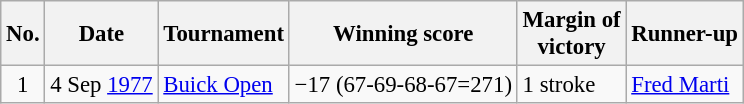<table class="wikitable" style="font-size:95%;">
<tr>
<th>No.</th>
<th>Date</th>
<th>Tournament</th>
<th>Winning score</th>
<th>Margin of<br>victory</th>
<th>Runner-up</th>
</tr>
<tr>
<td align=center>1</td>
<td align=right>4 Sep <a href='#'>1977</a></td>
<td><a href='#'>Buick Open</a></td>
<td>−17 (67-69-68-67=271)</td>
<td>1 stroke</td>
<td> <a href='#'>Fred Marti</a></td>
</tr>
</table>
